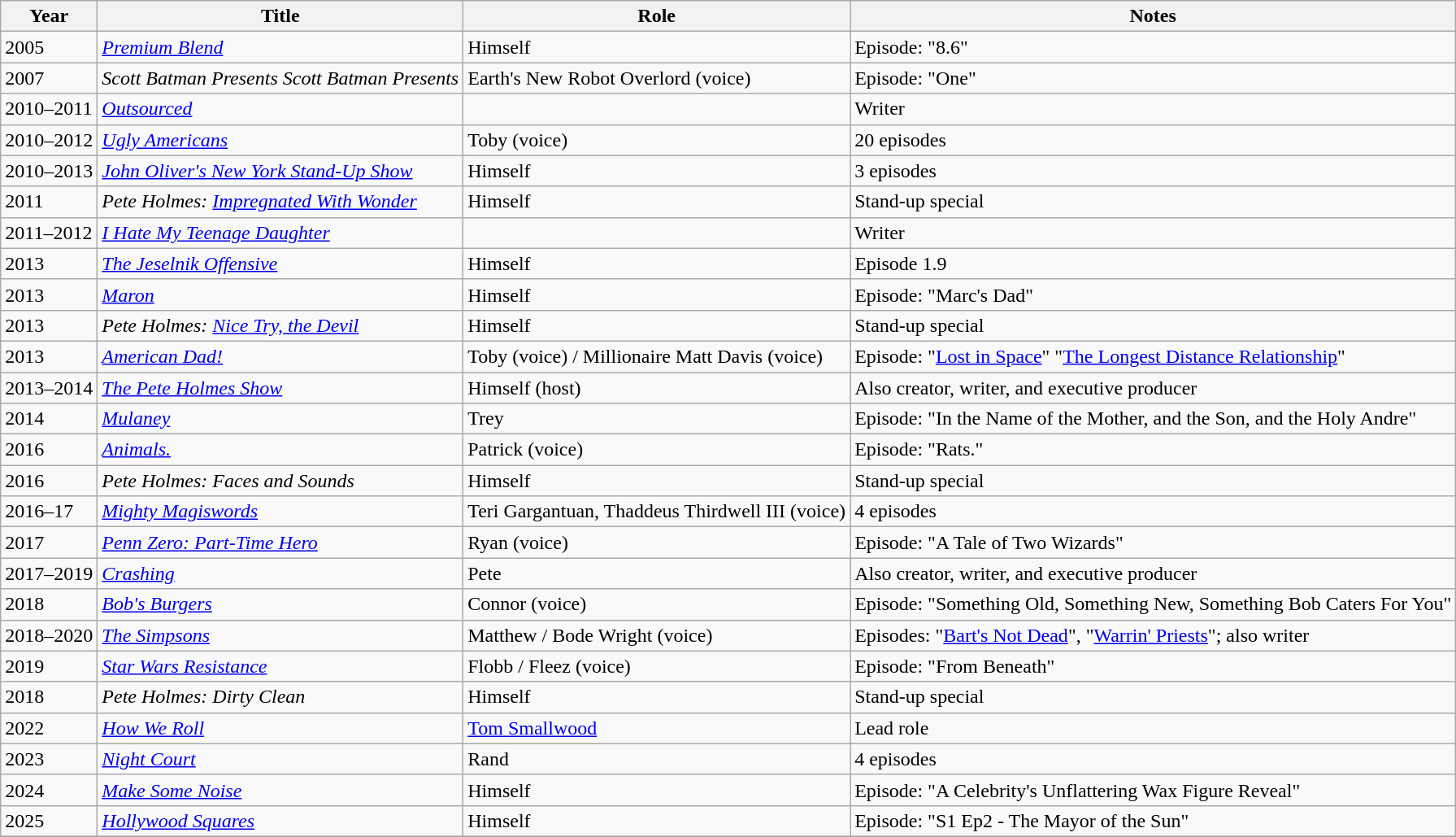<table class="wikitable sortable">
<tr>
<th>Year</th>
<th>Title</th>
<th>Role</th>
<th class="unsortable">Notes</th>
</tr>
<tr>
<td>2005</td>
<td><em><a href='#'>Premium Blend</a></em></td>
<td>Himself</td>
<td>Episode: "8.6"</td>
</tr>
<tr>
<td>2007</td>
<td><em>Scott Batman Presents Scott Batman Presents</em></td>
<td>Earth's New Robot Overlord (voice)</td>
<td>Episode: "One"</td>
</tr>
<tr>
<td>2010–2011</td>
<td><em><a href='#'>Outsourced</a></em></td>
<td></td>
<td>Writer</td>
</tr>
<tr>
<td>2010–2012</td>
<td><em><a href='#'>Ugly Americans</a></em></td>
<td>Toby (voice)</td>
<td>20 episodes</td>
</tr>
<tr>
<td>2010–2013</td>
<td><em><a href='#'>John Oliver's New York Stand-Up Show</a></em></td>
<td>Himself</td>
<td>3 episodes</td>
</tr>
<tr>
<td>2011</td>
<td><em>Pete Holmes: <a href='#'>Impregnated With Wonder</a></em></td>
<td>Himself</td>
<td>Stand-up special</td>
</tr>
<tr>
<td>2011–2012</td>
<td><em><a href='#'>I Hate My Teenage Daughter</a></em></td>
<td></td>
<td>Writer</td>
</tr>
<tr>
<td>2013</td>
<td><em><a href='#'>The Jeselnik Offensive</a></em></td>
<td>Himself</td>
<td>Episode 1.9</td>
</tr>
<tr>
<td>2013</td>
<td><em><a href='#'>Maron</a></em></td>
<td>Himself</td>
<td>Episode: "Marc's Dad"</td>
</tr>
<tr>
<td>2013</td>
<td><em>Pete Holmes: <a href='#'>Nice Try, the Devil</a></em></td>
<td>Himself</td>
<td>Stand-up special</td>
</tr>
<tr>
<td>2013</td>
<td><em><a href='#'>American Dad!</a></em></td>
<td>Toby (voice) / Millionaire Matt Davis (voice)</td>
<td>Episode: "<a href='#'>Lost in Space</a>" "<a href='#'>The Longest Distance Relationship</a>"</td>
</tr>
<tr>
<td>2013–2014</td>
<td><em><a href='#'>The Pete Holmes Show</a></em></td>
<td>Himself (host)</td>
<td>Also creator, writer, and executive producer</td>
</tr>
<tr>
<td>2014</td>
<td><em><a href='#'>Mulaney</a></em></td>
<td>Trey</td>
<td>Episode: "In the Name of the Mother, and the Son, and the Holy Andre"</td>
</tr>
<tr>
<td>2016</td>
<td><em><a href='#'>Animals.</a></em></td>
<td>Patrick (voice)</td>
<td>Episode: "Rats."</td>
</tr>
<tr>
<td>2016</td>
<td><em>Pete Holmes: Faces and Sounds</em></td>
<td>Himself</td>
<td>Stand-up special</td>
</tr>
<tr>
<td>2016–17</td>
<td><em><a href='#'>Mighty Magiswords</a></em></td>
<td>Teri Gargantuan, Thaddeus Thirdwell III (voice)</td>
<td>4 episodes</td>
</tr>
<tr>
<td>2017</td>
<td><em><a href='#'>Penn Zero: Part-Time Hero</a></em></td>
<td>Ryan (voice)</td>
<td>Episode: "A Tale of Two Wizards"</td>
</tr>
<tr>
<td>2017–2019</td>
<td><em><a href='#'>Crashing</a></em></td>
<td>Pete</td>
<td>Also creator, writer, and executive producer</td>
</tr>
<tr>
<td>2018</td>
<td><em><a href='#'>Bob's Burgers</a></em></td>
<td>Connor (voice)</td>
<td>Episode: "Something Old, Something New, Something Bob Caters For You"</td>
</tr>
<tr>
<td>2018–2020</td>
<td><em><a href='#'>The Simpsons</a></em></td>
<td>Matthew / Bode Wright (voice)</td>
<td>Episodes: "<a href='#'>Bart's Not Dead</a>", "<a href='#'>Warrin' Priests</a>"; also writer</td>
</tr>
<tr>
<td>2019</td>
<td><em><a href='#'>Star Wars Resistance</a></em></td>
<td>Flobb / Fleez (voice)</td>
<td>Episode: "From Beneath"</td>
</tr>
<tr>
<td>2018</td>
<td><em>Pete Holmes: Dirty Clean</em></td>
<td>Himself</td>
<td>Stand-up special</td>
</tr>
<tr>
<td>2022</td>
<td><em><a href='#'>How We Roll</a></em></td>
<td><a href='#'>Tom Smallwood</a></td>
<td>Lead role</td>
</tr>
<tr>
<td>2023</td>
<td><em><a href='#'>Night Court</a></em></td>
<td>Rand</td>
<td>4 episodes</td>
</tr>
<tr>
<td>2024</td>
<td><em><a href='#'>Make Some Noise</a></em></td>
<td>Himself</td>
<td>Episode: "A Celebrity's Unflattering Wax Figure Reveal"</td>
</tr>
<tr>
<td>2025</td>
<td><em><a href='#'>Hollywood Squares</a></em></td>
<td>Himself</td>
<td>Episode:  "S1 Ep2 - The Mayor of the Sun"</td>
</tr>
<tr>
</tr>
</table>
